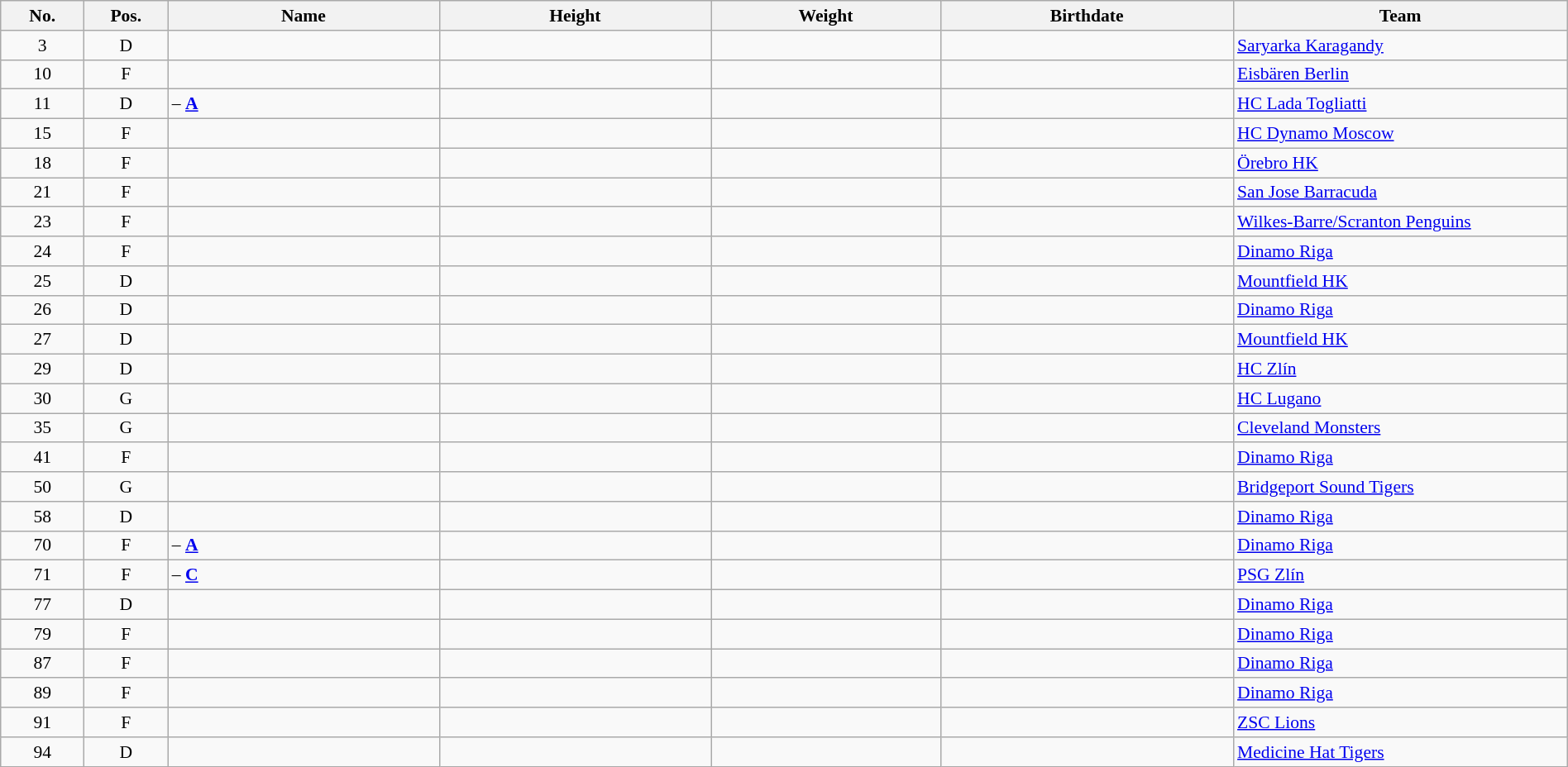<table width="100%" class="wikitable sortable" style="font-size: 90%; text-align: center;">
<tr>
<th style="width:  4%;">No.</th>
<th style="width:  4%;">Pos.</th>
<th style="width: 13%;">Name</th>
<th style="width: 13%;">Height</th>
<th style="width: 11%;">Weight</th>
<th style="width: 14%;">Birthdate</th>
<th style="width: 16%;">Team</th>
</tr>
<tr>
<td>3</td>
<td>D</td>
<td align=left></td>
<td></td>
<td></td>
<td></td>
<td style="text-align:left;"> <a href='#'>Saryarka Karagandy</a></td>
</tr>
<tr>
<td>10</td>
<td>F</td>
<td align=left></td>
<td></td>
<td></td>
<td></td>
<td style="text-align:left;"> <a href='#'>Eisbären Berlin</a></td>
</tr>
<tr>
<td>11</td>
<td>D</td>
<td align=left> – <strong><a href='#'>A</a></strong></td>
<td></td>
<td></td>
<td></td>
<td style="text-align:left;"> <a href='#'>HC Lada Togliatti</a></td>
</tr>
<tr>
<td>15</td>
<td>F</td>
<td align=left></td>
<td></td>
<td></td>
<td></td>
<td style="text-align:left;"> <a href='#'>HC Dynamo Moscow</a></td>
</tr>
<tr>
<td>18</td>
<td>F</td>
<td align=left></td>
<td></td>
<td></td>
<td></td>
<td style="text-align:left;"> <a href='#'>Örebro HK</a></td>
</tr>
<tr>
<td>21</td>
<td>F</td>
<td align=left></td>
<td></td>
<td></td>
<td></td>
<td style="text-align:left;"> <a href='#'>San Jose Barracuda</a></td>
</tr>
<tr>
<td>23</td>
<td>F</td>
<td align=left></td>
<td></td>
<td></td>
<td></td>
<td style="text-align:left;"> <a href='#'>Wilkes-Barre/Scranton Penguins</a></td>
</tr>
<tr>
<td>24</td>
<td>F</td>
<td align=left></td>
<td></td>
<td></td>
<td></td>
<td style="text-align:left;"> <a href='#'>Dinamo Riga</a></td>
</tr>
<tr>
<td>25</td>
<td>D</td>
<td align=left></td>
<td></td>
<td></td>
<td></td>
<td style="text-align:left;"> <a href='#'>Mountfield HK</a></td>
</tr>
<tr>
<td>26</td>
<td>D</td>
<td align=left></td>
<td></td>
<td></td>
<td></td>
<td style="text-align:left;"> <a href='#'>Dinamo Riga</a></td>
</tr>
<tr>
<td>27</td>
<td>D</td>
<td align=left></td>
<td></td>
<td></td>
<td></td>
<td style="text-align:left;"> <a href='#'>Mountfield HK</a></td>
</tr>
<tr>
<td>29</td>
<td>D</td>
<td align=left></td>
<td></td>
<td></td>
<td></td>
<td style="text-align:left;"> <a href='#'>HC Zlín</a></td>
</tr>
<tr>
<td>30</td>
<td>G</td>
<td align=left></td>
<td></td>
<td></td>
<td></td>
<td style="text-align:left;"> <a href='#'>HC Lugano</a></td>
</tr>
<tr>
<td>35</td>
<td>G</td>
<td align=left></td>
<td></td>
<td></td>
<td></td>
<td style="text-align:left;"> <a href='#'>Cleveland Monsters</a></td>
</tr>
<tr>
<td>41</td>
<td>F</td>
<td align=left></td>
<td></td>
<td></td>
<td></td>
<td style="text-align:left;"> <a href='#'>Dinamo Riga</a></td>
</tr>
<tr>
<td>50</td>
<td>G</td>
<td align=left></td>
<td></td>
<td></td>
<td></td>
<td style="text-align:left;"> <a href='#'>Bridgeport Sound Tigers</a></td>
</tr>
<tr>
<td>58</td>
<td>D</td>
<td align=left></td>
<td></td>
<td></td>
<td></td>
<td style="text-align:left;"> <a href='#'>Dinamo Riga</a></td>
</tr>
<tr>
<td>70</td>
<td>F</td>
<td align=left> – <strong><a href='#'>A</a></strong></td>
<td></td>
<td></td>
<td></td>
<td style="text-align:left;"> <a href='#'>Dinamo Riga</a></td>
</tr>
<tr>
<td>71</td>
<td>F</td>
<td align=left> – <strong><a href='#'>C</a></strong></td>
<td></td>
<td></td>
<td></td>
<td style="text-align:left;"> <a href='#'>PSG Zlín</a></td>
</tr>
<tr>
<td>77</td>
<td>D</td>
<td align=left></td>
<td></td>
<td></td>
<td></td>
<td style="text-align:left;"> <a href='#'>Dinamo Riga</a></td>
</tr>
<tr>
<td>79</td>
<td>F</td>
<td align=left></td>
<td></td>
<td></td>
<td></td>
<td style="text-align:left;"> <a href='#'>Dinamo Riga</a></td>
</tr>
<tr>
<td>87</td>
<td>F</td>
<td align=left></td>
<td></td>
<td></td>
<td></td>
<td style="text-align:left;"> <a href='#'>Dinamo Riga</a></td>
</tr>
<tr>
<td>89</td>
<td>F</td>
<td align=left></td>
<td></td>
<td></td>
<td></td>
<td style="text-align:left;"> <a href='#'>Dinamo Riga</a></td>
</tr>
<tr>
<td>91</td>
<td>F</td>
<td align=left></td>
<td></td>
<td></td>
<td></td>
<td style="text-align:left;"> <a href='#'>ZSC Lions</a></td>
</tr>
<tr>
<td>94</td>
<td>D</td>
<td align=left></td>
<td></td>
<td></td>
<td></td>
<td style="text-align:left;"> <a href='#'>Medicine Hat Tigers</a></td>
</tr>
</table>
